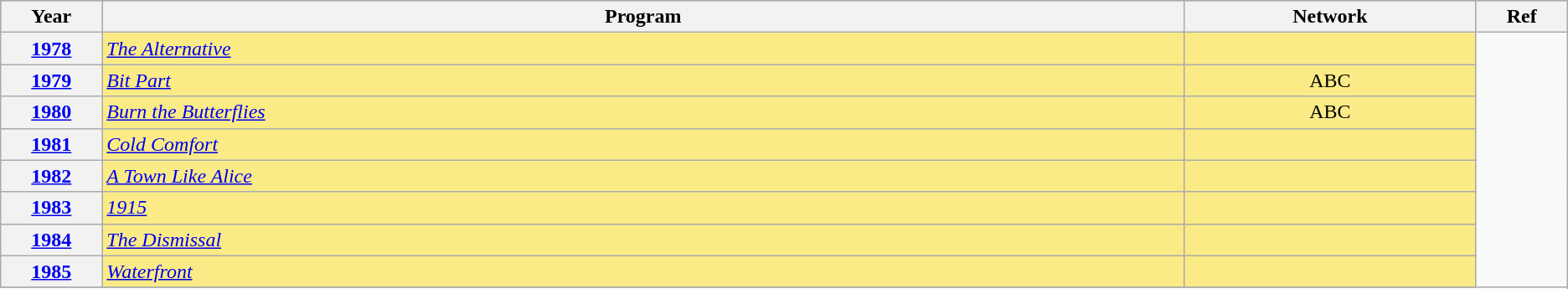<table class="wikitable sortable">
<tr style="background:#bebebe;">
<th scope="col" style="width:1%;">Year</th>
<th scope="col" style="width:16%;">Program</th>
<th scope="col" style="width:4%;">Network</th>
<th scope="col" style="width:1%;" class="unsortable">Ref</th>
</tr>
<tr>
<th scope="row" style="text-align:center"><a href='#'>1978</a></th>
<td style="background:#FAEB86"><em><a href='#'>The Alternative</a></em></td>
<td style="background:#FAEB86"></td>
</tr>
<tr>
<th scope="row" style="text-align:center"><a href='#'>1979</a></th>
<td style="background:#FAEB86"><em><a href='#'>Bit Part</a></em></td>
<td style="background:#FAEB86; text-align:center;">ABC</td>
</tr>
<tr>
<th scope="row" style="text-align:center"><a href='#'>1980</a></th>
<td style="background:#FAEB86"><em><a href='#'>Burn the Butterflies</a></em></td>
<td style="background:#FAEB86; text-align:center;">ABC</td>
</tr>
<tr>
<th scope="row" style="text-align:center"><a href='#'>1981</a></th>
<td style="background:#FAEB86"><em><a href='#'>Cold Comfort</a></em></td>
<td style="background:#FAEB86"></td>
</tr>
<tr>
<th scope="row" style="text-align:center"><a href='#'>1982</a></th>
<td style="background:#FAEB86"><em><a href='#'>A Town Like Alice</a></em></td>
<td style="background:#FAEB86"></td>
</tr>
<tr>
<th scope="row" style="text-align:center"><a href='#'>1983</a></th>
<td style="background:#FAEB86"><em><a href='#'>1915</a></em></td>
<td style="background:#FAEB86"></td>
</tr>
<tr>
<th scope="row" style="text-align:center"><a href='#'>1984</a></th>
<td style="background:#FAEB86"><em><a href='#'>The Dismissal</a></em></td>
<td style="background:#FAEB86"></td>
</tr>
<tr>
<th scope="row" style="text-align:center"><a href='#'>1985</a></th>
<td style="background:#FAEB86"><em><a href='#'>Waterfront</a></em></td>
<td style="background:#FAEB86"></td>
</tr>
<tr>
</tr>
</table>
